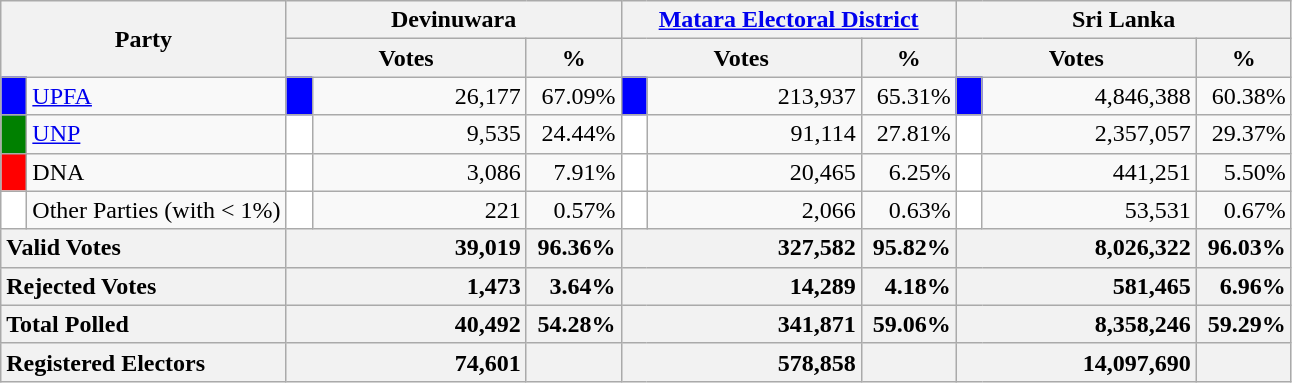<table class="wikitable">
<tr>
<th colspan="2" width="144px"rowspan="2">Party</th>
<th colspan="3" width="216px">Devinuwara</th>
<th colspan="3" width="216px"><a href='#'>Matara Electoral District</a></th>
<th colspan="3" width="216px">Sri Lanka</th>
</tr>
<tr>
<th colspan="2" width="144px">Votes</th>
<th>%</th>
<th colspan="2" width="144px">Votes</th>
<th>%</th>
<th colspan="2" width="144px">Votes</th>
<th>%</th>
</tr>
<tr>
<td style="background-color:blue;" width="10px"></td>
<td style="text-align:left;"><a href='#'>UPFA</a></td>
<td style="background-color:blue;" width="10px"></td>
<td style="text-align:right;">26,177</td>
<td style="text-align:right;">67.09%</td>
<td style="background-color:blue;" width="10px"></td>
<td style="text-align:right;">213,937</td>
<td style="text-align:right;">65.31%</td>
<td style="background-color:blue;" width="10px"></td>
<td style="text-align:right;">4,846,388</td>
<td style="text-align:right;">60.38%</td>
</tr>
<tr>
<td style="background-color:green;" width="10px"></td>
<td style="text-align:left;"><a href='#'>UNP</a></td>
<td style="background-color:white;" width="10px"></td>
<td style="text-align:right;">9,535</td>
<td style="text-align:right;">24.44%</td>
<td style="background-color:white;" width="10px"></td>
<td style="text-align:right;">91,114</td>
<td style="text-align:right;">27.81%</td>
<td style="background-color:white;" width="10px"></td>
<td style="text-align:right;">2,357,057</td>
<td style="text-align:right;">29.37%</td>
</tr>
<tr>
<td style="background-color:red;" width="10px"></td>
<td style="text-align:left;">DNA</td>
<td style="background-color:white;" width="10px"></td>
<td style="text-align:right;">3,086</td>
<td style="text-align:right;">7.91%</td>
<td style="background-color:white;" width="10px"></td>
<td style="text-align:right;">20,465</td>
<td style="text-align:right;">6.25%</td>
<td style="background-color:white;" width="10px"></td>
<td style="text-align:right;">441,251</td>
<td style="text-align:right;">5.50%</td>
</tr>
<tr>
<td style="background-color:white;" width="10px"></td>
<td style="text-align:left;">Other Parties (with < 1%)</td>
<td style="background-color:white;" width="10px"></td>
<td style="text-align:right;">221</td>
<td style="text-align:right;">0.57%</td>
<td style="background-color:white;" width="10px"></td>
<td style="text-align:right;">2,066</td>
<td style="text-align:right;">0.63%</td>
<td style="background-color:white;" width="10px"></td>
<td style="text-align:right;">53,531</td>
<td style="text-align:right;">0.67%</td>
</tr>
<tr>
<th colspan="2" width="144px"style="text-align:left;">Valid Votes</th>
<th style="text-align:right;"colspan="2" width="144px">39,019</th>
<th style="text-align:right;">96.36%</th>
<th style="text-align:right;"colspan="2" width="144px">327,582</th>
<th style="text-align:right;">95.82%</th>
<th style="text-align:right;"colspan="2" width="144px">8,026,322</th>
<th style="text-align:right;">96.03%</th>
</tr>
<tr>
<th colspan="2" width="144px"style="text-align:left;">Rejected Votes</th>
<th style="text-align:right;"colspan="2" width="144px">1,473</th>
<th style="text-align:right;">3.64%</th>
<th style="text-align:right;"colspan="2" width="144px">14,289</th>
<th style="text-align:right;">4.18%</th>
<th style="text-align:right;"colspan="2" width="144px">581,465</th>
<th style="text-align:right;">6.96%</th>
</tr>
<tr>
<th colspan="2" width="144px"style="text-align:left;">Total Polled</th>
<th style="text-align:right;"colspan="2" width="144px">40,492</th>
<th style="text-align:right;">54.28%</th>
<th style="text-align:right;"colspan="2" width="144px">341,871</th>
<th style="text-align:right;">59.06%</th>
<th style="text-align:right;"colspan="2" width="144px">8,358,246</th>
<th style="text-align:right;">59.29%</th>
</tr>
<tr>
<th colspan="2" width="144px"style="text-align:left;">Registered Electors</th>
<th style="text-align:right;"colspan="2" width="144px">74,601</th>
<th></th>
<th style="text-align:right;"colspan="2" width="144px">578,858</th>
<th></th>
<th style="text-align:right;"colspan="2" width="144px">14,097,690</th>
<th></th>
</tr>
</table>
